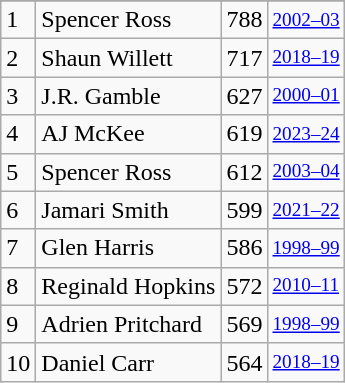<table class="wikitable">
<tr>
</tr>
<tr>
<td>1</td>
<td>Spencer Ross</td>
<td>788</td>
<td style="font-size:80%;"><a href='#'>2002–03</a></td>
</tr>
<tr>
<td>2</td>
<td>Shaun Willett</td>
<td>717</td>
<td style="font-size:80%;"><a href='#'>2018–19</a></td>
</tr>
<tr>
<td>3</td>
<td>J.R. Gamble</td>
<td>627</td>
<td style="font-size:80%;"><a href='#'>2000–01</a></td>
</tr>
<tr>
<td>4</td>
<td>AJ McKee</td>
<td>619</td>
<td style="font-size:80%;"><a href='#'>2023–24</a></td>
</tr>
<tr>
<td>5</td>
<td>Spencer Ross</td>
<td>612</td>
<td style="font-size:80%;"><a href='#'>2003–04</a></td>
</tr>
<tr>
<td>6</td>
<td>Jamari Smith</td>
<td>599</td>
<td style="font-size:80%;"><a href='#'>2021–22</a></td>
</tr>
<tr>
<td>7</td>
<td>Glen Harris</td>
<td>586</td>
<td style="font-size:80%;"><a href='#'>1998–99</a></td>
</tr>
<tr>
<td>8</td>
<td>Reginald Hopkins</td>
<td>572</td>
<td style="font-size:80%;"><a href='#'>2010–11</a></td>
</tr>
<tr>
<td>9</td>
<td>Adrien Pritchard</td>
<td>569</td>
<td style="font-size:80%;"><a href='#'>1998–99</a></td>
</tr>
<tr>
<td>10</td>
<td>Daniel Carr</td>
<td>564</td>
<td style="font-size:80%;"><a href='#'>2018–19</a></td>
</tr>
</table>
